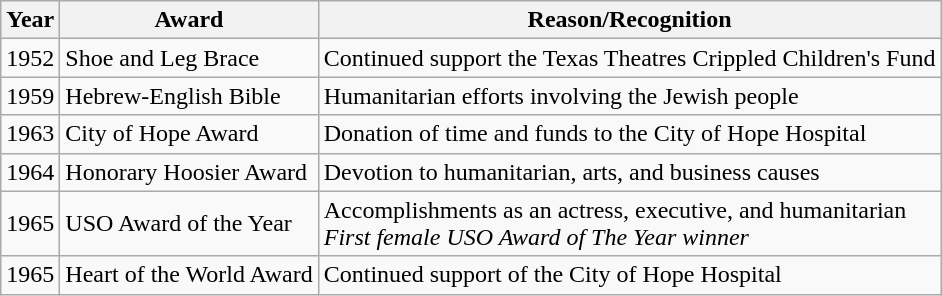<table class="wikitable">
<tr>
<th>Year</th>
<th>Award</th>
<th>Reason/Recognition</th>
</tr>
<tr>
<td>1952</td>
<td>Shoe and Leg Brace</td>
<td>Continued support the Texas Theatres Crippled Children's Fund</td>
</tr>
<tr>
<td>1959</td>
<td>Hebrew-English Bible</td>
<td>Humanitarian efforts involving the Jewish people</td>
</tr>
<tr>
<td>1963</td>
<td>City of Hope Award</td>
<td>Donation of time and funds to the City of Hope Hospital</td>
</tr>
<tr>
<td>1964</td>
<td>Honorary Hoosier Award</td>
<td>Devotion to humanitarian, arts, and business causes</td>
</tr>
<tr>
<td>1965</td>
<td>USO Award of the Year</td>
<td>Accomplishments as an actress, executive, and humanitarian<br><em>First female USO Award of The Year winner</em></td>
</tr>
<tr>
<td>1965</td>
<td>Heart of the World Award</td>
<td>Continued support of the City of Hope Hospital</td>
</tr>
</table>
